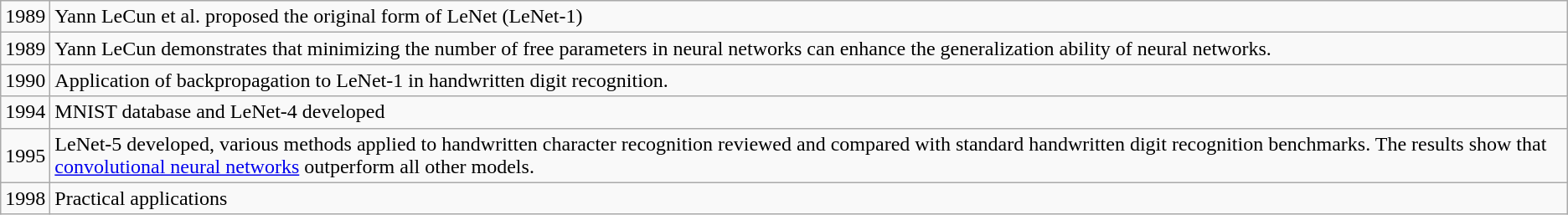<table class="wikitable">
<tr>
<td>1989</td>
<td>Yann LeCun et al. proposed the original form of LeNet (LeNet-1)</td>
</tr>
<tr>
<td>1989</td>
<td>Yann LeCun demonstrates that minimizing the number of free parameters in neural networks can enhance the generalization ability of neural networks.</td>
</tr>
<tr>
<td>1990</td>
<td>Application of backpropagation to LeNet-1 in handwritten digit recognition.</td>
</tr>
<tr>
<td>1994</td>
<td>MNIST database and LeNet-4 developed</td>
</tr>
<tr>
<td>1995</td>
<td>LeNet-5 developed, various methods applied to handwritten character recognition reviewed and compared with standard handwritten digit recognition benchmarks. The results show that <a href='#'>convolutional neural networks</a> outperform all other models.</td>
</tr>
<tr>
<td>1998</td>
<td>Practical applications</td>
</tr>
</table>
